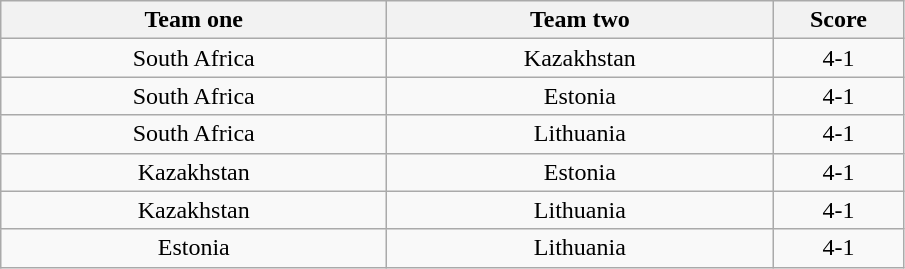<table class="wikitable" style="text-align: center">
<tr>
<th width=250>Team one</th>
<th width=250>Team two</th>
<th width=80>Score</th>
</tr>
<tr>
<td> South Africa</td>
<td> Kazakhstan</td>
<td>4-1</td>
</tr>
<tr>
<td> South Africa</td>
<td> Estonia</td>
<td>4-1</td>
</tr>
<tr>
<td> South Africa</td>
<td> Lithuania</td>
<td>4-1</td>
</tr>
<tr>
<td> Kazakhstan</td>
<td> Estonia</td>
<td>4-1</td>
</tr>
<tr>
<td> Kazakhstan</td>
<td> Lithuania</td>
<td>4-1</td>
</tr>
<tr>
<td> Estonia</td>
<td> Lithuania</td>
<td>4-1</td>
</tr>
</table>
